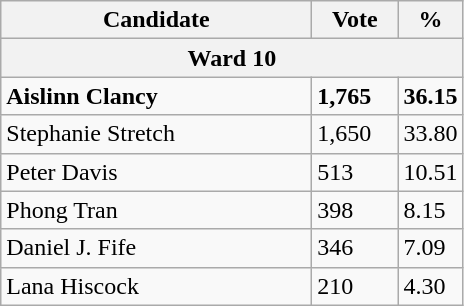<table class="wikitable">
<tr>
<th bgcolor="#DDDDFF" width="200px">Candidate</th>
<th bgcolor="#DDDDFF" width="50px">Vote</th>
<th bgcolor="#DDDDFF" width="30px">%</th>
</tr>
<tr>
<th colspan="3">Ward 10</th>
</tr>
<tr>
<td><strong>Aislinn Clancy</strong></td>
<td><strong>1,765</strong></td>
<td><strong>36.15</strong></td>
</tr>
<tr>
<td>Stephanie Stretch</td>
<td>1,650</td>
<td>33.80</td>
</tr>
<tr>
<td>Peter Davis</td>
<td>513</td>
<td>10.51</td>
</tr>
<tr>
<td>Phong Tran</td>
<td>398</td>
<td>8.15</td>
</tr>
<tr>
<td>Daniel J. Fife</td>
<td>346</td>
<td>7.09</td>
</tr>
<tr>
<td>Lana Hiscock</td>
<td>210</td>
<td>4.30</td>
</tr>
</table>
